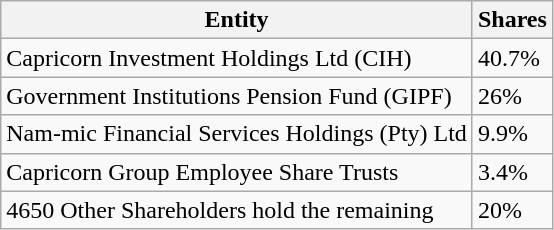<table class="wikitable">
<tr>
<th>Entity</th>
<th>Shares</th>
</tr>
<tr>
<td>Capricorn Investment Holdings Ltd (CIH)</td>
<td>40.7%</td>
</tr>
<tr>
<td>Government Institutions Pension Fund (GIPF)</td>
<td>26%</td>
</tr>
<tr>
<td>Nam-mic Financial Services Holdings (Pty) Ltd</td>
<td>9.9%</td>
</tr>
<tr>
<td>Capricorn Group Employee Share Trusts</td>
<td>3.4%</td>
</tr>
<tr>
<td>4650 Other Shareholders hold the remaining</td>
<td>20%</td>
</tr>
</table>
